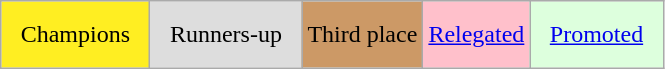<table class="wikitable">
<tr>
<td style="background-color:#FE2; padding:0.8em;">Champions</td>
<td style="background-color:#DDD; padding:0.8em;">Runners-up</td>
<td style="background:#cc9966">Third place</td>
<td style="background:pink;"><a href='#'>Relegated</a></td>
<td style="background-color:#DFD; padding:0.8em;"><a href='#'>Promoted</a></td>
</tr>
</table>
